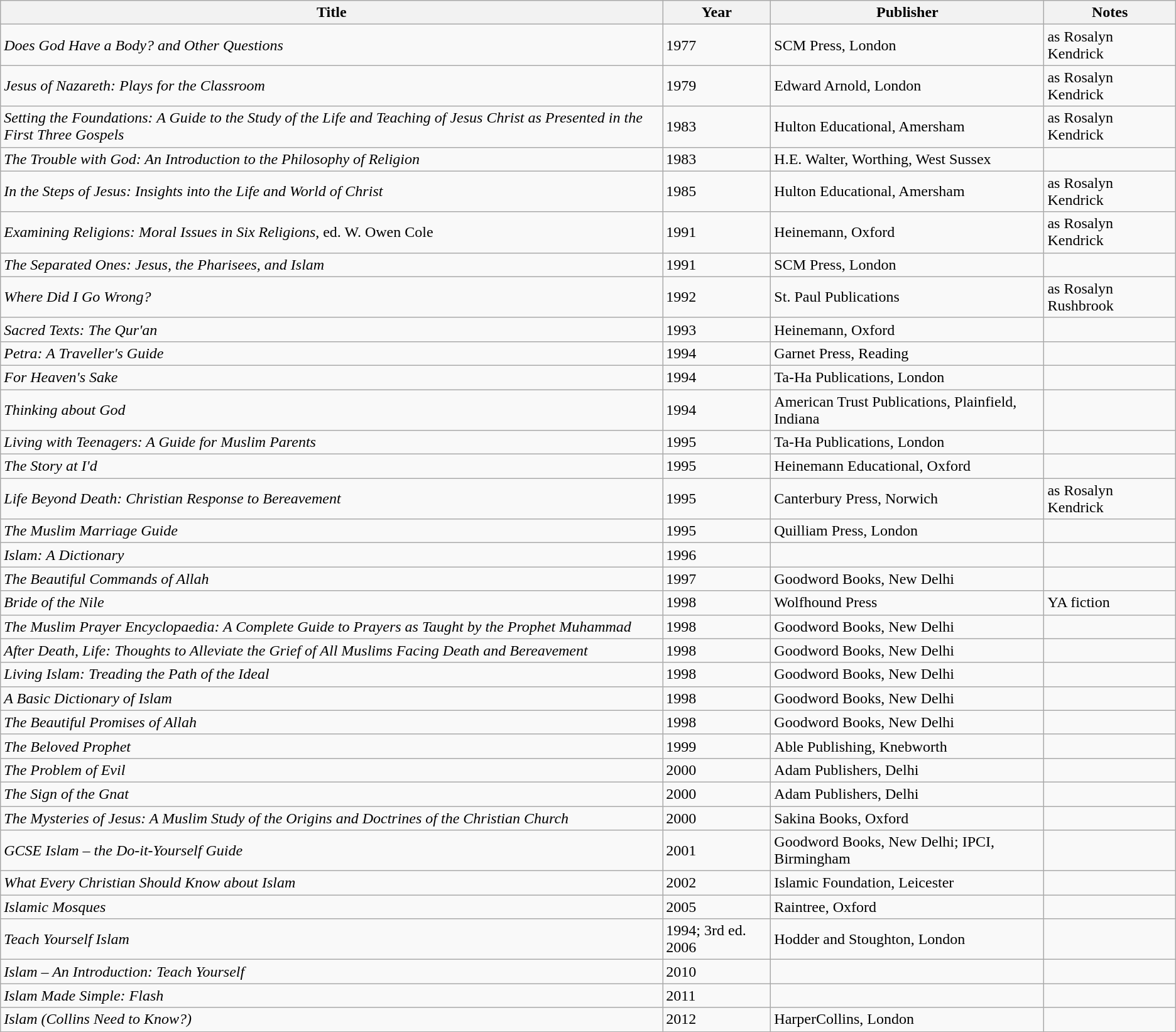<table class="wikitable">
<tr>
<th>Title</th>
<th>Year</th>
<th>Publisher</th>
<th>Notes</th>
</tr>
<tr>
<td><em>Does God Have a Body? and Other Questions</em></td>
<td>1977</td>
<td>SCM Press, London</td>
<td>as Rosalyn Kendrick</td>
</tr>
<tr>
<td><em>Jesus of Nazareth: Plays for the Classroom</em></td>
<td>1979</td>
<td>Edward Arnold, London</td>
<td>as Rosalyn Kendrick</td>
</tr>
<tr>
<td><em>Setting the Foundations: A Guide to the Study of the Life and Teaching of Jesus Christ as Presented in the First Three Gospels</em></td>
<td>1983</td>
<td>Hulton Educational, Amersham</td>
<td>as Rosalyn Kendrick</td>
</tr>
<tr>
<td><em>The Trouble with God: An Introduction to the Philosophy of Religion</em></td>
<td>1983</td>
<td>H.E. Walter, Worthing, West Sussex</td>
<td></td>
</tr>
<tr>
<td><em>In the Steps of Jesus: Insights into the Life and World of Christ</em></td>
<td>1985</td>
<td>Hulton Educational, Amersham</td>
<td>as Rosalyn Kendrick</td>
</tr>
<tr>
<td><em>Examining Religions: Moral Issues in Six Religions</em>, ed. W. Owen Cole</td>
<td>1991</td>
<td>Heinemann, Oxford</td>
<td>as Rosalyn Kendrick</td>
</tr>
<tr>
<td><em>The Separated Ones: Jesus, the Pharisees, and Islam</em></td>
<td>1991</td>
<td>SCM Press, London</td>
<td></td>
</tr>
<tr>
<td><em>Where Did I Go Wrong?</em></td>
<td>1992</td>
<td>St. Paul Publications</td>
<td>as Rosalyn Rushbrook</td>
</tr>
<tr>
<td><em>Sacred Texts: The Qur'an</em></td>
<td>1993</td>
<td>Heinemann, Oxford</td>
<td></td>
</tr>
<tr>
<td><em>Petra: A Traveller's Guide</em></td>
<td>1994</td>
<td>Garnet Press, Reading</td>
<td></td>
</tr>
<tr>
<td><em>For Heaven's Sake</em></td>
<td>1994</td>
<td>Ta-Ha Publications, London</td>
<td></td>
</tr>
<tr>
<td><em>Thinking about God</em></td>
<td>1994</td>
<td>American Trust Publications, Plainfield, Indiana</td>
<td></td>
</tr>
<tr>
<td><em>Living with Teenagers: A Guide for Muslim Parents</em></td>
<td>1995</td>
<td>Ta-Ha Publications, London</td>
<td></td>
</tr>
<tr>
<td><em>The Story at I'd</em></td>
<td>1995</td>
<td>Heinemann Educational, Oxford</td>
<td></td>
</tr>
<tr>
<td><em>Life Beyond Death: Christian Response to Bereavement</em></td>
<td>1995</td>
<td>Canterbury Press, Norwich</td>
<td>as Rosalyn Kendrick</td>
</tr>
<tr>
<td><em>The Muslim Marriage Guide</em></td>
<td>1995</td>
<td>Quilliam Press, London</td>
<td></td>
</tr>
<tr>
<td><em>Islam: A Dictionary</em></td>
<td>1996</td>
<td></td>
<td></td>
</tr>
<tr>
<td><em>The Beautiful Commands of Allah</em></td>
<td>1997</td>
<td>Goodword Books, New Delhi</td>
<td></td>
</tr>
<tr>
<td><em>Bride of the Nile</em></td>
<td>1998</td>
<td>Wolfhound Press</td>
<td>YA fiction</td>
</tr>
<tr>
<td><em>The Muslim Prayer Encyclopaedia: A Complete Guide to Prayers as Taught by the Prophet Muhammad</em></td>
<td>1998</td>
<td>Goodword Books, New Delhi</td>
<td></td>
</tr>
<tr>
<td><em>After Death, Life: Thoughts to Alleviate the Grief of All Muslims Facing Death and Bereavement</em></td>
<td>1998</td>
<td>Goodword Books, New Delhi</td>
<td></td>
</tr>
<tr>
<td><em>Living Islam: Treading the Path of the Ideal</em></td>
<td>1998</td>
<td>Goodword Books, New Delhi</td>
<td></td>
</tr>
<tr>
<td><em>A Basic Dictionary of Islam</em></td>
<td>1998</td>
<td>Goodword Books, New Delhi</td>
<td></td>
</tr>
<tr>
<td><em>The Beautiful Promises of Allah</em></td>
<td>1998</td>
<td>Goodword Books, New Delhi</td>
<td></td>
</tr>
<tr>
<td><em>The Beloved Prophet</em></td>
<td>1999</td>
<td>Able Publishing, Knebworth</td>
<td></td>
</tr>
<tr>
<td><em>The Problem of Evil</em></td>
<td>2000</td>
<td>Adam Publishers, Delhi</td>
<td></td>
</tr>
<tr>
<td><em>The Sign of the Gnat</em></td>
<td>2000</td>
<td>Adam Publishers, Delhi</td>
<td></td>
</tr>
<tr>
<td><em>The Mysteries of Jesus: A Muslim Study of the Origins and Doctrines of the Christian Church</em></td>
<td>2000</td>
<td>Sakina Books, Oxford</td>
<td></td>
</tr>
<tr>
<td><em>GCSE Islam – the Do-it-Yourself Guide</em></td>
<td>2001</td>
<td>Goodword Books, New Delhi; IPCI, Birmingham</td>
<td></td>
</tr>
<tr>
<td><em>What Every Christian Should Know about Islam</em></td>
<td>2002</td>
<td>Islamic Foundation, Leicester</td>
<td></td>
</tr>
<tr>
<td><em>Islamic Mosques</em></td>
<td>2005</td>
<td>Raintree, Oxford</td>
<td></td>
</tr>
<tr>
<td><em>Teach Yourself Islam</em></td>
<td>1994; 3rd ed. 2006</td>
<td>Hodder and Stoughton, London</td>
<td></td>
</tr>
<tr>
<td><em>Islam – An Introduction: Teach Yourself</em></td>
<td>2010</td>
<td></td>
<td></td>
</tr>
<tr>
<td><em>Islam Made Simple: Flash</em></td>
<td>2011</td>
<td></td>
<td></td>
</tr>
<tr>
<td><em>Islam (Collins Need to Know?)</em></td>
<td>2012</td>
<td>HarperCollins, London</td>
<td></td>
</tr>
</table>
